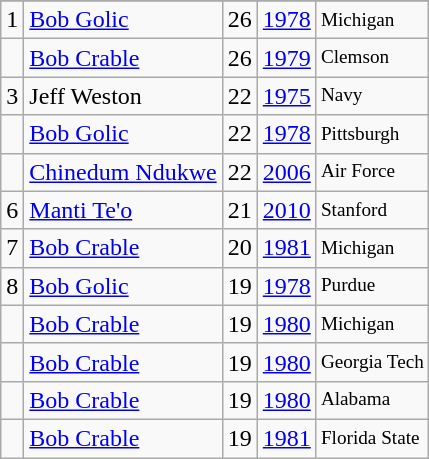<table class="wikitable">
<tr>
</tr>
<tr>
<td>1</td>
<td><a href='#'>Bob Golic</a></td>
<td>26</td>
<td><a href='#'>1978</a></td>
<td style="font-size:80%;">Michigan</td>
</tr>
<tr>
<td></td>
<td><a href='#'>Bob Crable</a></td>
<td>26</td>
<td><a href='#'>1979</a></td>
<td style="font-size:80%;">Clemson</td>
</tr>
<tr>
<td>3</td>
<td>Jeff Weston</td>
<td>22</td>
<td><a href='#'>1975</a></td>
<td style="font-size:80%;">Navy</td>
</tr>
<tr>
<td></td>
<td><a href='#'>Bob Golic</a></td>
<td>22</td>
<td><a href='#'>1978</a></td>
<td style="font-size:80%;">Pittsburgh</td>
</tr>
<tr>
<td></td>
<td><a href='#'>Chinedum Ndukwe</a></td>
<td>22</td>
<td><a href='#'>2006</a></td>
<td style="font-size:80%;">Air Force</td>
</tr>
<tr>
<td>6</td>
<td><a href='#'>Manti Te'o</a></td>
<td>21</td>
<td><a href='#'>2010</a></td>
<td style="font-size:80%;">Stanford</td>
</tr>
<tr>
<td>7</td>
<td><a href='#'>Bob Crable</a></td>
<td>20</td>
<td><a href='#'>1981</a></td>
<td style="font-size:80%;">Michigan</td>
</tr>
<tr>
<td>8</td>
<td><a href='#'>Bob Golic</a></td>
<td>19</td>
<td><a href='#'>1978</a></td>
<td style="font-size:80%;">Purdue</td>
</tr>
<tr>
<td></td>
<td><a href='#'>Bob Crable</a></td>
<td>19</td>
<td><a href='#'>1980</a></td>
<td style="font-size:80%;">Michigan</td>
</tr>
<tr>
<td></td>
<td><a href='#'>Bob Crable</a></td>
<td>19</td>
<td><a href='#'>1980</a></td>
<td style="font-size:80%;">Georgia Tech</td>
</tr>
<tr>
<td></td>
<td><a href='#'>Bob Crable</a></td>
<td>19</td>
<td><a href='#'>1980</a></td>
<td style="font-size:80%;">Alabama</td>
</tr>
<tr>
<td></td>
<td><a href='#'>Bob Crable</a></td>
<td>19</td>
<td><a href='#'>1981</a></td>
<td style="font-size:80%;">Florida State</td>
</tr>
</table>
